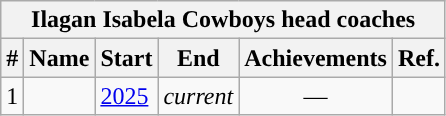<table class="wikitable sortable">
<tr>
<th colspan="6">Ilagan Isabela Cowboys head coaches</th>
</tr>
<tr>
<th>#</th>
<th>Name</th>
<th>Start</th>
<th>End</th>
<th>Achievements</th>
<th>Ref.</th>
</tr>
<tr>
<td align=center>1</td>
<td></td>
<td><a href='#'>2025</a></td>
<td><em>current</em></td>
<td align=center>—</td>
<td></td>
</tr>
</table>
